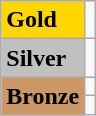<table class="wikitable">
<tr>
<td bgcolor="gold"><strong>Gold</strong></td>
<td></td>
</tr>
<tr>
<td bgcolor="silver"><strong>Silver</strong></td>
<td></td>
</tr>
<tr>
<td rowspan="2" bgcolor="#cc9966"><strong>Bronze</strong></td>
<td></td>
</tr>
<tr>
<td></td>
</tr>
</table>
